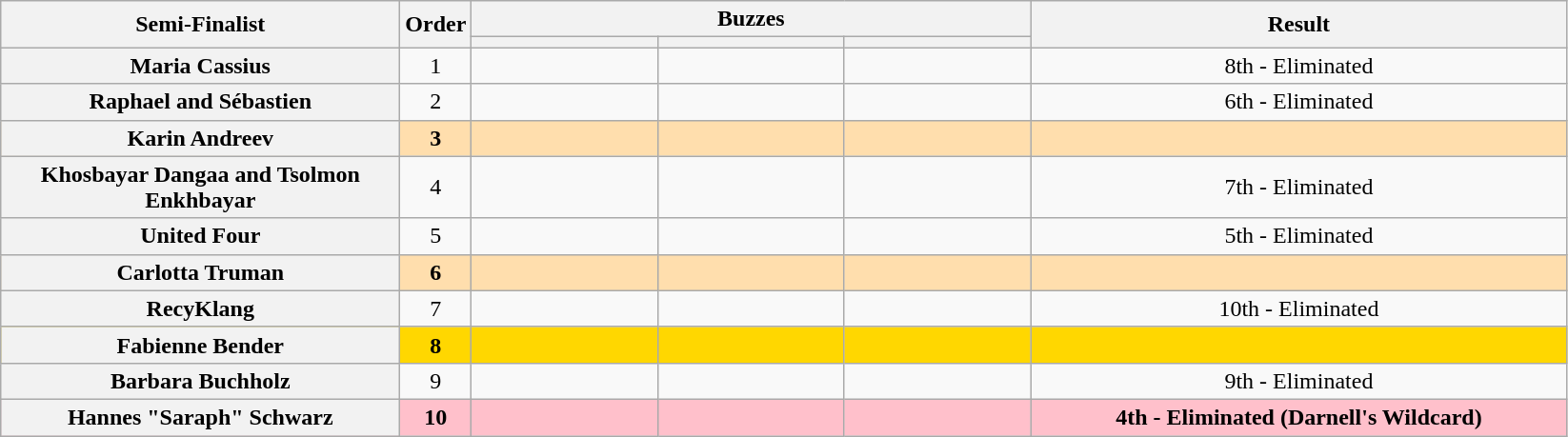<table class="wikitable plainrowheaders sortable" style="text-align:center;">
<tr>
<th scope="col" rowspan="2" class="unsortable" style="width:17em;">Semi-Finalist</th>
<th scope="col" rowspan="2" style="width:1em;">Order</th>
<th scope="col" colspan="3" class="unsortable" style="width:24em;">Buzzes</th>
<th scope="col" rowspan="2" style="width:23em;">Result</th>
</tr>
<tr>
<th scope="col" class="unsortable" style="width:6em;"></th>
<th scope="col" class="unsortable" style="width:6em;"></th>
<th scope="col" class="unsortable" style="width:6em;"></th>
</tr>
<tr>
<th scope="row">Maria Cassius</th>
<td>1</td>
<td style="text-align:center;"></td>
<td style="text-align:center;"></td>
<td style="text-align:center;"></td>
<td>8th - Eliminated</td>
</tr>
<tr>
<th scope="row">Raphael and Sébastien</th>
<td>2</td>
<td style="text-align:center;"></td>
<td style="text-align:center;"></td>
<td style="text-align:center;"></td>
<td>6th - Eliminated</td>
</tr>
<tr style="background:NavajoWhite;">
<th scope="row"><strong>Karin Andreev</strong></th>
<td><strong>3</strong></td>
<td style="text-align:center;"></td>
<td style="text-align:center;"></td>
<td style="text-align:center;"></td>
<td><strong></strong></td>
</tr>
<tr>
<th scope="row">Khosbayar Dangaa and Tsolmon Enkhbayar</th>
<td>4</td>
<td style="text-align:center;"></td>
<td style="text-align:center;"></td>
<td style="text-align:center;"></td>
<td>7th - Eliminated</td>
</tr>
<tr>
<th scope="row">United Four</th>
<td>5</td>
<td style="text-align:center;"></td>
<td style="text-align:center;"></td>
<td style="text-align:center;"></td>
<td>5th - Eliminated</td>
</tr>
<tr style="background:NavajoWhite;">
<th scope="row"><strong>Carlotta Truman</strong></th>
<td><strong>6</strong></td>
<td style="text-align:center;"></td>
<td style="text-align:center;"></td>
<td style="text-align:center;"></td>
<td><strong></strong></td>
</tr>
<tr>
<th scope="row">RecyKlang</th>
<td>7</td>
<td style="text-align:center;"></td>
<td style="text-align:center;"></td>
<td style="text-align:center;"></td>
<td>10th - Eliminated</td>
</tr>
<tr style="background:gold;">
<th scope="row"><strong>Fabienne Bender</strong></th>
<td><strong>8</strong></td>
<td style="text-align:center;"></td>
<td style="text-align:center;"></td>
<td style="text-align:center;"></td>
<td><strong></strong></td>
</tr>
<tr>
<th scope="row">Barbara Buchholz</th>
<td>9</td>
<td style="text-align:center;"></td>
<td style="text-align:center;"></td>
<td style="text-align:center;"></td>
<td>9th - Eliminated</td>
</tr>
<tr style="background:pink;">
<th scope="row"><strong>Hannes "Saraph" Schwarz</strong></th>
<td><strong>10</strong></td>
<td style="text-align:center;"></td>
<td style="text-align:center;"></td>
<td style="text-align:center;"></td>
<td><strong>4th - Eliminated (Darnell's Wildcard)</strong></td>
</tr>
</table>
